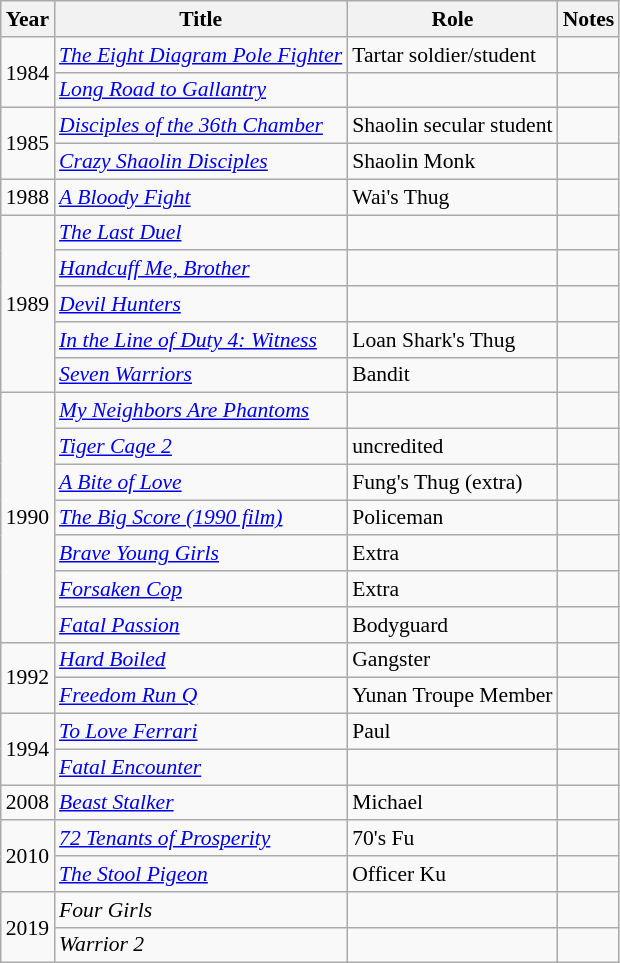<table class="wikitable" style="font-size: 90%;">
<tr>
<th>Year</th>
<th>Title</th>
<th>Role</th>
<th>Notes</th>
</tr>
<tr>
<td rowspan="2">1984</td>
<td><em><a href='#'>The Eight Diagram Pole Fighter</a></em></td>
<td>Tartar soldier/student</td>
<td></td>
</tr>
<tr>
<td><em><a href='#'>Long Road to Gallantry</a></em></td>
<td></td>
<td></td>
</tr>
<tr>
<td rowspan="2">1985</td>
<td><em><a href='#'>Disciples of the 36th Chamber</a></em></td>
<td>Shaolin secular student</td>
<td></td>
</tr>
<tr>
<td><em><a href='#'>Crazy Shaolin Disciples</a></em></td>
<td>Shaolin Monk</td>
<td></td>
</tr>
<tr>
<td>1988</td>
<td><em><a href='#'>A Bloody Fight</a></em></td>
<td>Wai's Thug</td>
<td></td>
</tr>
<tr>
<td rowspan="5">1989</td>
<td><em><a href='#'>The Last Duel</a></em></td>
<td></td>
<td></td>
</tr>
<tr>
<td><em><a href='#'>Handcuff Me, Brother</a></em></td>
<td></td>
<td></td>
</tr>
<tr>
<td><em><a href='#'>Devil Hunters</a></em></td>
<td></td>
<td></td>
</tr>
<tr>
<td><em><a href='#'>In the Line of Duty 4: Witness</a></em></td>
<td>Loan Shark's Thug</td>
<td></td>
</tr>
<tr>
<td><em><a href='#'>Seven Warriors</a></em></td>
<td>Bandit</td>
<td></td>
</tr>
<tr>
<td rowspan="7">1990</td>
<td><em><a href='#'>My Neighbors Are Phantoms</a></em></td>
<td></td>
<td></td>
</tr>
<tr>
<td><em><a href='#'>Tiger Cage 2</a></em></td>
<td>uncredited</td>
<td></td>
</tr>
<tr>
<td><em><a href='#'>A Bite of Love</a></em></td>
<td>Fung's Thug (extra)</td>
<td></td>
</tr>
<tr>
<td><em><a href='#'>The Big Score (1990 film)</a></em></td>
<td>Policeman</td>
<td></td>
</tr>
<tr>
<td><em><a href='#'>Brave Young Girls</a></em></td>
<td>Extra</td>
<td></td>
</tr>
<tr>
<td><em><a href='#'>Forsaken Cop</a></em></td>
<td>Extra</td>
<td></td>
</tr>
<tr>
<td><em><a href='#'>Fatal Passion</a></em></td>
<td>Bodyguard</td>
<td></td>
</tr>
<tr>
<td rowspan="2">1992</td>
<td><em><a href='#'>Hard Boiled</a></em></td>
<td>Gangster</td>
<td></td>
</tr>
<tr>
<td><em><a href='#'>Freedom Run Q</a></em></td>
<td>Yunan Troupe Member</td>
<td></td>
</tr>
<tr>
<td rowspan="2">1994</td>
<td><em><a href='#'>To Love Ferrari</a></em></td>
<td>Paul</td>
<td></td>
</tr>
<tr>
<td><em><a href='#'>Fatal Encounter</a></em></td>
<td></td>
<td></td>
</tr>
<tr>
<td>2008</td>
<td><em><a href='#'>Beast Stalker</a></em></td>
<td>Michael</td>
<td></td>
</tr>
<tr>
<td rowspan="2">2010</td>
<td><em><a href='#'>72 Tenants of Prosperity</a></em></td>
<td>70's Fu</td>
<td></td>
</tr>
<tr>
<td><em><a href='#'>The Stool Pigeon</a></em></td>
<td>Officer Ku</td>
<td></td>
</tr>
<tr>
<td rowspan="2">2019</td>
<td><em>Four Girls</em></td>
<td></td>
<td></td>
</tr>
<tr>
<td><em>Warrior 2</em></td>
<td></td>
<td></td>
</tr>
</table>
